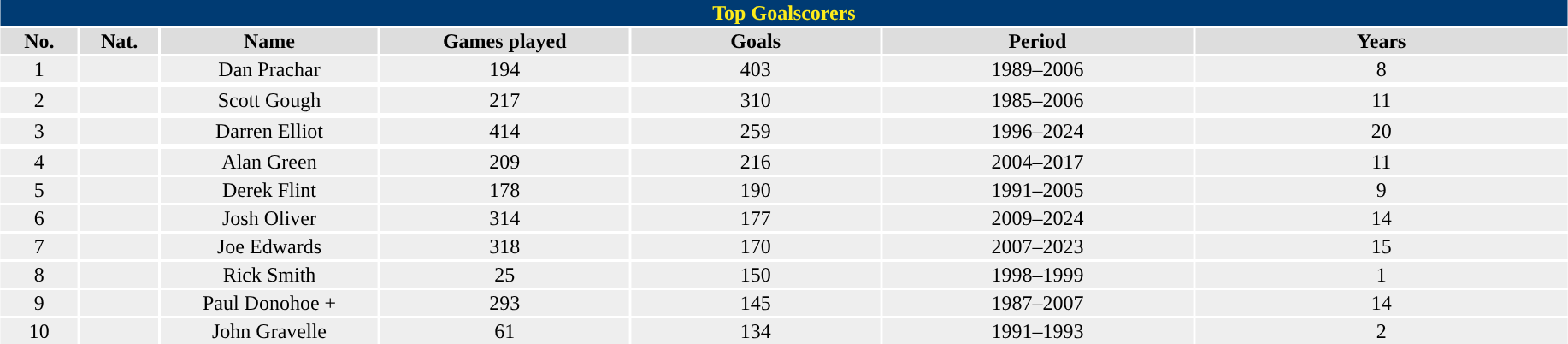<table class="toccolours"  style="width:97%; clear:both; margin:1.5em auto; text-align:center;">
<tr>
<th colspan="11" style="background:#003b73; color:#fdeb1b;”">Top Goalscorers</th>
</tr>
<tr style="background:#ddd;">
<th width=5%>No.</th>
<th width=5%>Nat.</th>
<th !width=22%>Name</th>
<th width=16%>Games played</th>
<th width=16%>Goals</th>
<th width=20%>Period</th>
<th width=24%>Years</th>
</tr>
<tr style="background:#eee;">
<td>1</td>
<td></td>
<td>Dan Prachar</td>
<td>194</td>
<td>403</td>
<td>1989–2006</td>
<td>8</td>
</tr>
<tr style="background:#eee;">
</tr>
<tr style="background:#eee;">
<td>2</td>
<td></td>
<td>Scott Gough</td>
<td>217</td>
<td>310</td>
<td>1985–2006</td>
<td>11</td>
</tr>
<tr style="background:#eee;">
</tr>
<tr style="background:#eee;">
<td>3</td>
<td></td>
<td>Darren Elliot</td>
<td>414</td>
<td>259</td>
<td>1996–2024</td>
<td>20</td>
</tr>
<tr style="background:#eee;">
</tr>
<tr style="background:#eee;">
<td>4</td>
<td></td>
<td>Alan Green</td>
<td>209</td>
<td>216</td>
<td>2004–2017</td>
<td>11</td>
</tr>
<tr style="background:#eee;">
<td>5</td>
<td></td>
<td>Derek Flint</td>
<td>178</td>
<td>190</td>
<td>1991–2005</td>
<td>9</td>
</tr>
<tr style="background:#eee;">
<td>6</td>
<td></td>
<td>Josh Oliver</td>
<td>314</td>
<td>177</td>
<td>2009–2024</td>
<td>14</td>
</tr>
<tr style="background:#eee;">
<td>7</td>
<td></td>
<td>Joe Edwards</td>
<td>318</td>
<td>170</td>
<td>2007–2023</td>
<td>15</td>
</tr>
<tr style="background:#eee;">
<td>8</td>
<td></td>
<td>Rick Smith</td>
<td>25</td>
<td>150</td>
<td>1998–1999</td>
<td>1</td>
</tr>
<tr style="background:#eee;">
<td>9</td>
<td></td>
<td>Paul Donohoe +</td>
<td>293</td>
<td>145</td>
<td>1987–2007</td>
<td>14</td>
</tr>
<tr style="background:#eee;">
<td>10</td>
<td></td>
<td>John Gravelle</td>
<td>61</td>
<td>134</td>
<td>1991–1993</td>
<td>2</td>
</tr>
<tr style="background:#eee;">
</tr>
</table>
